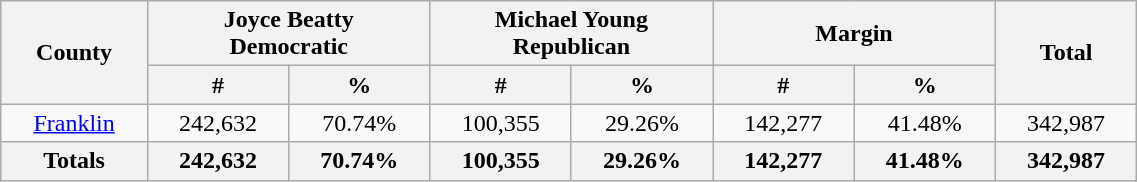<table width="60%" class="wikitable sortable">
<tr>
<th rowspan="2">County</th>
<th colspan="2">Joyce Beatty<br>Democratic</th>
<th colspan="2">Michael Young<br>Republican</th>
<th colspan="2">Margin</th>
<th rowspan="2">Total</th>
</tr>
<tr>
<th style="text-align:center;" data-sort-type="number">#</th>
<th style="text-align:center;" data-sort-type="number">%</th>
<th style="text-align:center;" data-sort-type="number">#</th>
<th style="text-align:center;" data-sort-type="number">%</th>
<th style="text-align:center;" data-sort-type="number">#</th>
<th style="text-align:center;" data-sort-type="number">%</th>
</tr>
<tr style="text-align:center;">
<td><a href='#'>Franklin</a></td>
<td>242,632</td>
<td>70.74%</td>
<td>100,355</td>
<td>29.26%</td>
<td>142,277</td>
<td>41.48%</td>
<td>342,987</td>
</tr>
<tr style="text-align:center;">
<th>Totals</th>
<th>242,632</th>
<th>70.74%</th>
<th>100,355</th>
<th>29.26%</th>
<th>142,277</th>
<th>41.48%</th>
<th>342,987</th>
</tr>
</table>
